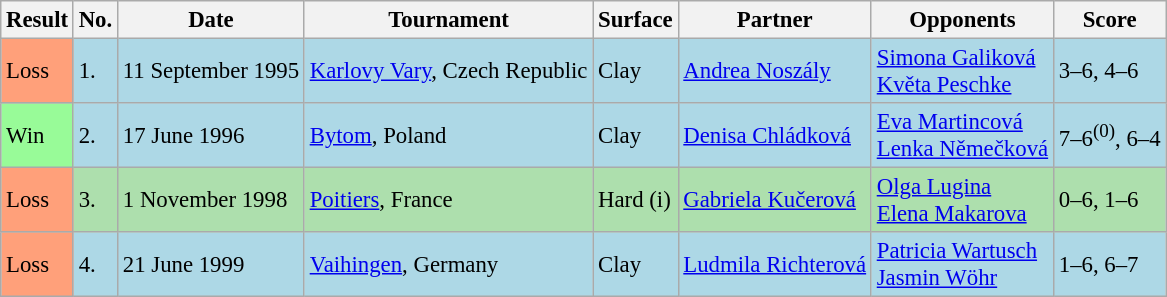<table class="sortable wikitable" style="font-size:95%;">
<tr>
<th>Result</th>
<th>No.</th>
<th>Date</th>
<th>Tournament</th>
<th>Surface</th>
<th>Partner</th>
<th>Opponents</th>
<th>Score</th>
</tr>
<tr bgcolor="lightblue">
<td style="background:#ffa07a;">Loss</td>
<td>1.</td>
<td>11 September 1995</td>
<td><a href='#'>Karlovy Vary</a>, Czech Republic</td>
<td>Clay</td>
<td> <a href='#'>Andrea Noszály</a></td>
<td> <a href='#'>Simona Galiková</a> <br>  <a href='#'>Květa Peschke</a></td>
<td>3–6, 4–6</td>
</tr>
<tr bgcolor="lightblue">
<td style="background:#98fb98;">Win</td>
<td>2.</td>
<td>17 June 1996</td>
<td><a href='#'>Bytom</a>, Poland</td>
<td>Clay</td>
<td> <a href='#'>Denisa Chládková</a></td>
<td> <a href='#'>Eva Martincová</a> <br>  <a href='#'>Lenka Němečková</a></td>
<td>7–6<sup>(0)</sup>, 6–4</td>
</tr>
<tr style="background:#addfad;">
<td style="background:#ffa07a;">Loss</td>
<td>3.</td>
<td>1 November 1998</td>
<td><a href='#'>Poitiers</a>, France</td>
<td>Hard (i)</td>
<td> <a href='#'>Gabriela Kučerová</a></td>
<td> <a href='#'>Olga Lugina</a><br> <a href='#'>Elena Makarova</a></td>
<td>0–6, 1–6</td>
</tr>
<tr bgcolor="lightblue">
<td style="background:#ffa07a;">Loss</td>
<td>4.</td>
<td>21 June 1999</td>
<td><a href='#'>Vaihingen</a>, Germany</td>
<td>Clay</td>
<td> <a href='#'>Ludmila Richterová</a></td>
<td> <a href='#'>Patricia Wartusch</a><br> <a href='#'>Jasmin Wöhr</a></td>
<td>1–6, 6–7</td>
</tr>
</table>
